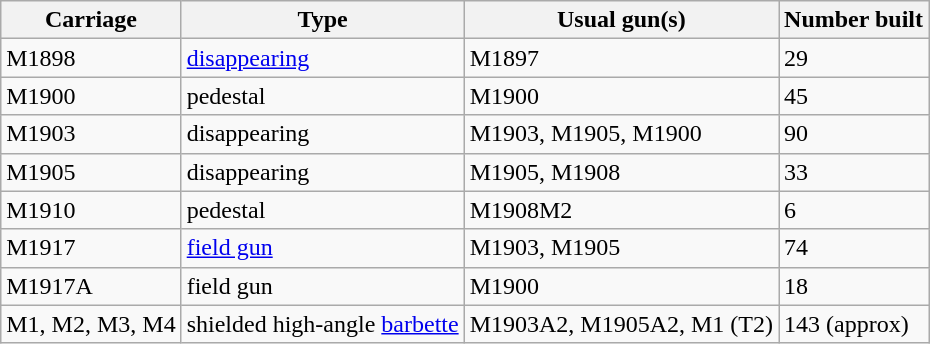<table class="wikitable" style="text-align:left;">
<tr>
<th>Carriage</th>
<th>Type</th>
<th>Usual gun(s)</th>
<th>Number built</th>
</tr>
<tr>
<td>M1898</td>
<td><a href='#'>disappearing</a></td>
<td>M1897</td>
<td>29</td>
</tr>
<tr>
<td>M1900</td>
<td>pedestal</td>
<td>M1900</td>
<td>45</td>
</tr>
<tr>
<td>M1903</td>
<td>disappearing</td>
<td>M1903, M1905, M1900</td>
<td>90</td>
</tr>
<tr>
<td>M1905</td>
<td>disappearing</td>
<td>M1905, M1908</td>
<td>33</td>
</tr>
<tr>
<td>M1910</td>
<td>pedestal</td>
<td>M1908M2</td>
<td>6</td>
</tr>
<tr>
<td>M1917</td>
<td><a href='#'>field gun</a></td>
<td>M1903, M1905</td>
<td>74</td>
</tr>
<tr>
<td>M1917A</td>
<td>field gun</td>
<td>M1900</td>
<td>18</td>
</tr>
<tr>
<td>M1, M2, M3, M4</td>
<td>shielded high-angle <a href='#'>barbette</a></td>
<td>M1903A2, M1905A2, M1 (T2)</td>
<td>143 (approx)</td>
</tr>
</table>
